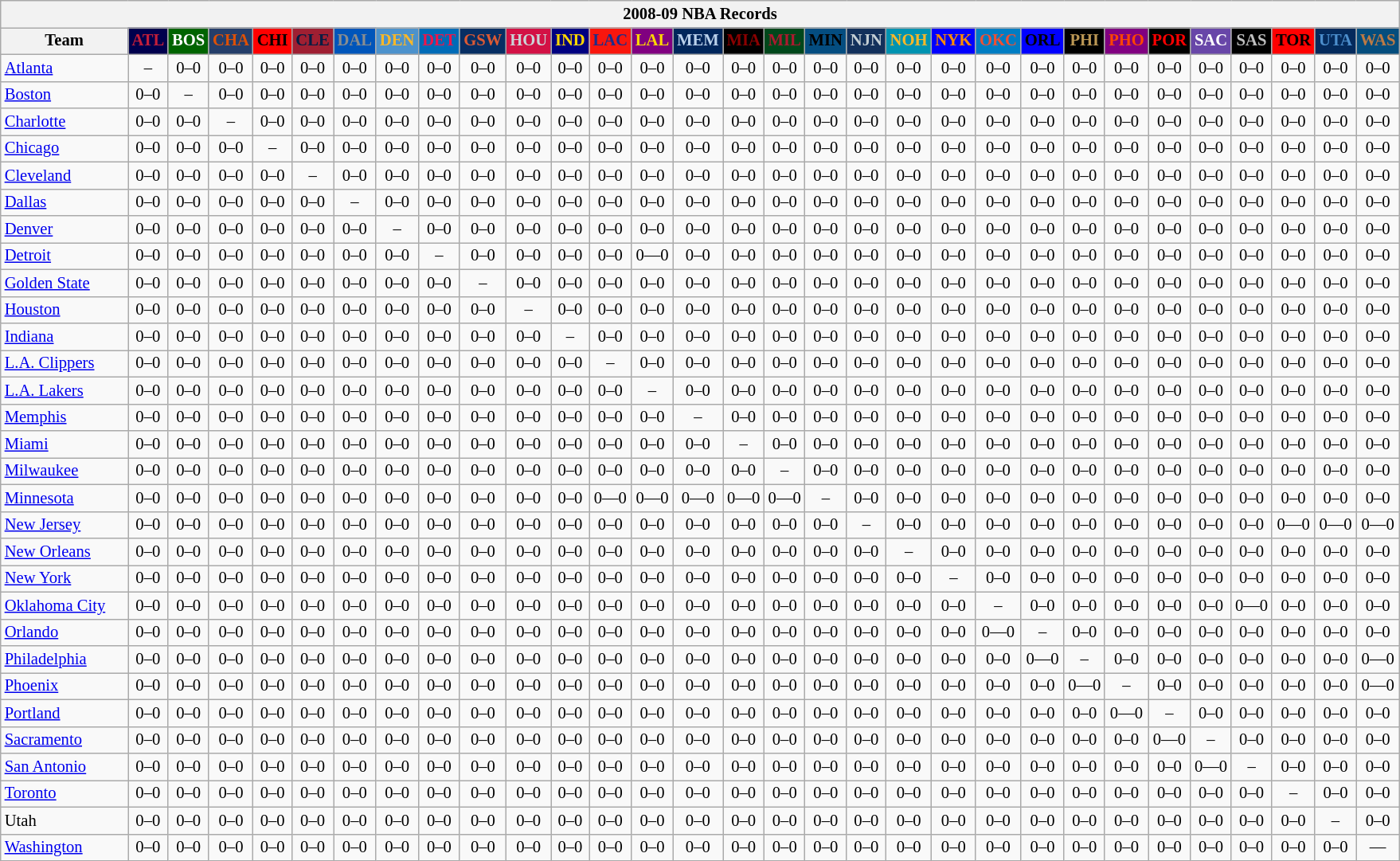<table class="wikitable" style="font-size:86%; text-align:center;">
<tr>
<th colspan=31>2008-09 NBA Records</th>
</tr>
<tr>
<th width=100>Team</th>
<th style="background:#00004d;color:#C41E3a;width=35">ATL</th>
<th style="background:#006400;color:#FFFFFF;width=35">BOS</th>
<th style="background:#253E6A;color:#DF5106;width=35">CHA</th>
<th style="background:#FF0000;color:#000000;width=35">CHI</th>
<th style="background:#9F1F32;color:#001D43;width=35">CLE</th>
<th style="background:#0055BA;color:#898D8F;width=35">DAL</th>
<th style="background:#4C92CC;color:#FDB827;width=35">DEN</th>
<th style="background:#006BB7;color:#ED164B;width=35">DET</th>
<th style="background:#072E63;color:#DC5A34;width=35">GSW</th>
<th style="background:#D31145;color:#CBD4D8;width=35">HOU</th>
<th style="background:#000080;color:#FFD700;width=35">IND</th>
<th style="background:#F9160D;color:#1A2E8B;width=35">LAC</th>
<th style="background:#800080;color:#FFD700;width=35">LAL</th>
<th style="background:#00265B;color:#BAD1EB;width=35">MEM</th>
<th style="background:#000000;color:#8B0000;width=35">MIA</th>
<th style="background:#00471B;color:#AC1A2F;width=35">MIL</th>
<th style="background:#044D80;color:#000000;width=35">MIN</th>
<th style="background:#12305B;color:#C4CED4;width=35">NJN</th>
<th style="background:#0093B1;color:#FDB827;width=35">NOH</th>
<th style="background:#0000FF;color:#FF8C00;width=35">NYK</th>
<th style="background:#007DC3;color:#F05033;width=35">OKC</th>
<th style="background:#0000FF;color:#000000;width=35">ORL</th>
<th style="background:#000000;color:#BB9754;width=35">PHI</th>
<th style="background:#800080;color:#FF4500;width=35">PHO</th>
<th style="background:#000000;color:#FF0000;width=35">POR</th>
<th style="background:#6846A8;color:#FFFFFF;width=35">SAC</th>
<th style="background:#000000;color:#C0C0C0;width=35">SAS</th>
<th style="background:#FF0000;color:#000000;width=35">TOR</th>
<th style="background:#042A5C;color:#4C8ECC;width=35">UTA</th>
<th style="background:#044D7D;color:#BC7A44;width=35">WAS</th>
</tr>
<tr>
<td style="text-align:left;"><a href='#'>Atlanta</a></td>
<td>–</td>
<td>0–0</td>
<td>0–0</td>
<td>0–0</td>
<td>0–0</td>
<td>0–0</td>
<td>0–0</td>
<td>0–0</td>
<td>0–0</td>
<td>0–0</td>
<td>0–0</td>
<td>0–0</td>
<td>0–0</td>
<td>0–0</td>
<td>0–0</td>
<td>0–0</td>
<td>0–0</td>
<td>0–0</td>
<td>0–0</td>
<td>0–0</td>
<td>0–0</td>
<td>0–0</td>
<td>0–0</td>
<td>0–0</td>
<td>0–0</td>
<td>0–0</td>
<td>0–0</td>
<td>0–0</td>
<td>0–0</td>
<td>0–0</td>
</tr>
<tr>
<td style="text-align:left;"><a href='#'>Boston</a></td>
<td>0–0</td>
<td>–</td>
<td>0–0</td>
<td>0–0</td>
<td>0–0</td>
<td>0–0</td>
<td>0–0</td>
<td>0–0</td>
<td>0–0</td>
<td>0–0</td>
<td>0–0</td>
<td>0–0</td>
<td>0–0</td>
<td>0–0</td>
<td>0–0</td>
<td>0–0</td>
<td>0–0</td>
<td>0–0</td>
<td>0–0</td>
<td>0–0</td>
<td>0–0</td>
<td>0–0</td>
<td>0–0</td>
<td>0–0</td>
<td>0–0</td>
<td>0–0</td>
<td>0–0</td>
<td>0–0</td>
<td>0–0</td>
<td>0–0</td>
</tr>
<tr>
<td style="text-align:left;"><a href='#'>Charlotte</a></td>
<td>0–0</td>
<td>0–0</td>
<td>–</td>
<td>0–0</td>
<td>0–0</td>
<td>0–0</td>
<td>0–0</td>
<td>0–0</td>
<td>0–0</td>
<td>0–0</td>
<td>0–0</td>
<td>0–0</td>
<td>0–0</td>
<td>0–0</td>
<td>0–0</td>
<td>0–0</td>
<td>0–0</td>
<td>0–0</td>
<td>0–0</td>
<td>0–0</td>
<td>0–0</td>
<td>0–0</td>
<td>0–0</td>
<td>0–0</td>
<td>0–0</td>
<td>0–0</td>
<td>0–0</td>
<td>0–0</td>
<td>0–0</td>
<td>0–0</td>
</tr>
<tr>
<td style="text-align:left;"><a href='#'>Chicago</a></td>
<td>0–0</td>
<td>0–0</td>
<td>0–0</td>
<td>–</td>
<td>0–0</td>
<td>0–0</td>
<td>0–0</td>
<td>0–0</td>
<td>0–0</td>
<td>0–0</td>
<td>0–0</td>
<td>0–0</td>
<td>0–0</td>
<td>0–0</td>
<td>0–0</td>
<td>0–0</td>
<td>0–0</td>
<td>0–0</td>
<td>0–0</td>
<td>0–0</td>
<td>0–0</td>
<td>0–0</td>
<td>0–0</td>
<td>0–0</td>
<td>0–0</td>
<td>0–0</td>
<td>0–0</td>
<td>0–0</td>
<td>0–0</td>
<td>0–0</td>
</tr>
<tr>
<td style="text-align:left;"><a href='#'>Cleveland</a></td>
<td>0–0</td>
<td>0–0</td>
<td>0–0</td>
<td>0–0</td>
<td>–</td>
<td>0–0</td>
<td>0–0</td>
<td>0–0</td>
<td>0–0</td>
<td>0–0</td>
<td>0–0</td>
<td>0–0</td>
<td>0–0</td>
<td>0–0</td>
<td>0–0</td>
<td>0–0</td>
<td>0–0</td>
<td>0–0</td>
<td>0–0</td>
<td>0–0</td>
<td>0–0</td>
<td>0–0</td>
<td>0–0</td>
<td>0–0</td>
<td>0–0</td>
<td>0–0</td>
<td>0–0</td>
<td>0–0</td>
<td>0–0</td>
<td>0–0</td>
</tr>
<tr>
<td style="text-align:left;"><a href='#'>Dallas</a></td>
<td>0–0</td>
<td>0–0</td>
<td>0–0</td>
<td>0–0</td>
<td>0–0</td>
<td>–</td>
<td>0–0</td>
<td>0–0</td>
<td>0–0</td>
<td>0–0</td>
<td>0–0</td>
<td>0–0</td>
<td>0–0</td>
<td>0–0</td>
<td>0–0</td>
<td>0–0</td>
<td>0–0</td>
<td>0–0</td>
<td>0–0</td>
<td>0–0</td>
<td>0–0</td>
<td>0–0</td>
<td>0–0</td>
<td>0–0</td>
<td>0–0</td>
<td>0–0</td>
<td>0–0</td>
<td>0–0</td>
<td>0–0</td>
<td>0–0</td>
</tr>
<tr>
<td style="text-align:left;"><a href='#'>Denver</a></td>
<td>0–0</td>
<td>0–0</td>
<td>0–0</td>
<td>0–0</td>
<td>0–0</td>
<td>0–0</td>
<td>–</td>
<td>0–0</td>
<td>0–0</td>
<td>0–0</td>
<td>0–0</td>
<td>0–0</td>
<td>0–0</td>
<td>0–0</td>
<td>0–0</td>
<td>0–0</td>
<td>0–0</td>
<td>0–0</td>
<td>0–0</td>
<td>0–0</td>
<td>0–0</td>
<td>0–0</td>
<td>0–0</td>
<td>0–0</td>
<td>0–0</td>
<td>0–0</td>
<td>0–0</td>
<td>0–0</td>
<td>0–0</td>
<td>0–0</td>
</tr>
<tr>
<td style="text-align:left;"><a href='#'>Detroit</a></td>
<td>0–0</td>
<td>0–0</td>
<td>0–0</td>
<td>0–0</td>
<td>0–0</td>
<td>0–0</td>
<td>0–0</td>
<td>–</td>
<td>0–0</td>
<td>0–0</td>
<td>0–0</td>
<td>0–0</td>
<td>0—0</td>
<td>0–0</td>
<td>0–0</td>
<td>0–0</td>
<td>0–0</td>
<td>0–0</td>
<td>0–0</td>
<td>0–0</td>
<td>0–0</td>
<td>0–0</td>
<td>0–0</td>
<td>0–0</td>
<td>0–0</td>
<td>0–0</td>
<td>0–0</td>
<td>0–0</td>
<td>0–0</td>
<td>0–0</td>
</tr>
<tr>
<td style="text-align:left;"><a href='#'>Golden State</a></td>
<td>0–0</td>
<td>0–0</td>
<td>0–0</td>
<td>0–0</td>
<td>0–0</td>
<td>0–0</td>
<td>0–0</td>
<td>0–0</td>
<td>–</td>
<td>0–0</td>
<td>0–0</td>
<td>0–0</td>
<td>0–0</td>
<td>0–0</td>
<td>0–0</td>
<td>0–0</td>
<td>0–0</td>
<td>0–0</td>
<td>0–0</td>
<td>0–0</td>
<td>0–0</td>
<td>0–0</td>
<td>0–0</td>
<td>0–0</td>
<td>0–0</td>
<td>0–0</td>
<td>0–0</td>
<td>0–0</td>
<td>0–0</td>
<td>0–0</td>
</tr>
<tr>
<td style="text-align:left;"><a href='#'>Houston</a></td>
<td>0–0</td>
<td>0–0</td>
<td>0–0</td>
<td>0–0</td>
<td>0–0</td>
<td>0–0</td>
<td>0–0</td>
<td>0–0</td>
<td>0–0</td>
<td>–</td>
<td>0–0</td>
<td>0–0</td>
<td>0–0</td>
<td>0–0</td>
<td>0–0</td>
<td>0–0</td>
<td>0–0</td>
<td>0–0</td>
<td>0–0</td>
<td>0–0</td>
<td>0–0</td>
<td>0–0</td>
<td>0–0</td>
<td>0–0</td>
<td>0–0</td>
<td>0–0</td>
<td>0–0</td>
<td>0–0</td>
<td>0–0</td>
<td>0–0</td>
</tr>
<tr>
<td style="text-align:left;"><a href='#'>Indiana</a></td>
<td>0–0</td>
<td>0–0</td>
<td>0–0</td>
<td>0–0</td>
<td>0–0</td>
<td>0–0</td>
<td>0–0</td>
<td>0–0</td>
<td>0–0</td>
<td>0–0</td>
<td>–</td>
<td>0–0</td>
<td>0–0</td>
<td>0–0</td>
<td>0–0</td>
<td>0–0</td>
<td>0–0</td>
<td>0–0</td>
<td>0–0</td>
<td>0–0</td>
<td>0–0</td>
<td>0–0</td>
<td>0–0</td>
<td>0–0</td>
<td>0–0</td>
<td>0–0</td>
<td>0–0</td>
<td>0–0</td>
<td>0–0</td>
<td>0–0</td>
</tr>
<tr>
<td style="text-align:left;"><a href='#'>L.A. Clippers</a></td>
<td>0–0</td>
<td>0–0</td>
<td>0–0</td>
<td>0–0</td>
<td>0–0</td>
<td>0–0</td>
<td>0–0</td>
<td>0–0</td>
<td>0–0</td>
<td>0–0</td>
<td>0–0</td>
<td>–</td>
<td>0–0</td>
<td>0–0</td>
<td>0–0</td>
<td>0–0</td>
<td>0–0</td>
<td>0–0</td>
<td>0–0</td>
<td>0–0</td>
<td>0–0</td>
<td>0–0</td>
<td>0–0</td>
<td>0–0</td>
<td>0–0</td>
<td>0–0</td>
<td>0–0</td>
<td>0–0</td>
<td>0–0</td>
<td>0–0</td>
</tr>
<tr>
<td style="text-align:left;"><a href='#'>L.A. Lakers</a></td>
<td>0–0</td>
<td>0–0</td>
<td>0–0</td>
<td>0–0</td>
<td>0–0</td>
<td>0–0</td>
<td>0–0</td>
<td>0–0</td>
<td>0–0</td>
<td>0–0</td>
<td>0–0</td>
<td>0–0</td>
<td>–</td>
<td>0–0</td>
<td>0–0</td>
<td>0–0</td>
<td>0–0</td>
<td>0–0</td>
<td>0–0</td>
<td>0–0</td>
<td>0–0</td>
<td>0–0</td>
<td>0–0</td>
<td>0–0</td>
<td>0–0</td>
<td>0–0</td>
<td>0–0</td>
<td>0–0</td>
<td>0–0</td>
<td>0–0</td>
</tr>
<tr>
<td style="text-align:left;"><a href='#'>Memphis</a></td>
<td>0–0</td>
<td>0–0</td>
<td>0–0</td>
<td>0–0</td>
<td>0–0</td>
<td>0–0</td>
<td>0–0</td>
<td>0–0</td>
<td>0–0</td>
<td>0–0</td>
<td>0–0</td>
<td>0–0</td>
<td>0–0</td>
<td>–</td>
<td>0–0</td>
<td>0–0</td>
<td>0–0</td>
<td>0–0</td>
<td>0–0</td>
<td>0–0</td>
<td>0–0</td>
<td>0–0</td>
<td>0–0</td>
<td>0–0</td>
<td>0–0</td>
<td>0–0</td>
<td>0–0</td>
<td>0–0</td>
<td>0–0</td>
<td>0–0</td>
</tr>
<tr>
<td style="text-align:left;"><a href='#'>Miami</a></td>
<td>0–0</td>
<td>0–0</td>
<td>0–0</td>
<td>0–0</td>
<td>0–0</td>
<td>0–0</td>
<td>0–0</td>
<td>0–0</td>
<td>0–0</td>
<td>0–0</td>
<td>0–0</td>
<td>0–0</td>
<td>0–0</td>
<td>0–0</td>
<td>–</td>
<td>0–0</td>
<td>0–0</td>
<td>0–0</td>
<td>0–0</td>
<td>0–0</td>
<td>0–0</td>
<td>0–0</td>
<td>0–0</td>
<td>0–0</td>
<td>0–0</td>
<td>0–0</td>
<td>0–0</td>
<td>0–0</td>
<td>0–0</td>
<td>0–0</td>
</tr>
<tr>
<td style="text-align:left;"><a href='#'>Milwaukee</a></td>
<td>0–0</td>
<td>0–0</td>
<td>0–0</td>
<td>0–0</td>
<td>0–0</td>
<td>0–0</td>
<td>0–0</td>
<td>0–0</td>
<td>0–0</td>
<td>0–0</td>
<td>0–0</td>
<td>0–0</td>
<td>0–0</td>
<td>0–0</td>
<td>0–0</td>
<td>–</td>
<td>0–0</td>
<td>0–0</td>
<td>0–0</td>
<td>0–0</td>
<td>0–0</td>
<td>0–0</td>
<td>0–0</td>
<td>0–0</td>
<td>0–0</td>
<td>0–0</td>
<td>0–0</td>
<td>0–0</td>
<td>0–0</td>
<td>0–0</td>
</tr>
<tr>
<td style="text-align:left;"><a href='#'>Minnesota</a></td>
<td>0–0</td>
<td>0–0</td>
<td>0–0</td>
<td>0–0</td>
<td>0–0</td>
<td>0–0</td>
<td>0–0</td>
<td>0–0</td>
<td>0–0</td>
<td>0–0</td>
<td>0–0</td>
<td>0—0</td>
<td>0—0</td>
<td>0—0</td>
<td>0—0</td>
<td>0—0</td>
<td>–</td>
<td>0–0</td>
<td>0–0</td>
<td>0–0</td>
<td>0–0</td>
<td>0–0</td>
<td>0–0</td>
<td>0–0</td>
<td>0–0</td>
<td>0–0</td>
<td>0–0</td>
<td>0–0</td>
<td>0–0</td>
<td>0–0</td>
</tr>
<tr>
<td style="text-align:left;"><a href='#'>New Jersey</a></td>
<td>0–0</td>
<td>0–0</td>
<td>0–0</td>
<td>0–0</td>
<td>0–0</td>
<td>0–0</td>
<td>0–0</td>
<td>0–0</td>
<td>0–0</td>
<td>0–0</td>
<td>0–0</td>
<td>0–0</td>
<td>0–0</td>
<td>0–0</td>
<td>0–0</td>
<td>0–0</td>
<td>0–0</td>
<td>–</td>
<td>0–0</td>
<td>0–0</td>
<td>0–0</td>
<td>0–0</td>
<td>0–0</td>
<td>0–0</td>
<td>0–0</td>
<td>0–0</td>
<td>0–0</td>
<td>0—0</td>
<td>0—0</td>
<td>0—0</td>
</tr>
<tr>
<td style="text-align:left;"><a href='#'>New Orleans</a></td>
<td>0–0</td>
<td>0–0</td>
<td>0–0</td>
<td>0–0</td>
<td>0–0</td>
<td>0–0</td>
<td>0–0</td>
<td>0–0</td>
<td>0–0</td>
<td>0–0</td>
<td>0–0</td>
<td>0–0</td>
<td>0–0</td>
<td>0–0</td>
<td>0–0</td>
<td>0–0</td>
<td>0–0</td>
<td>0–0</td>
<td>–</td>
<td>0–0</td>
<td>0–0</td>
<td>0–0</td>
<td>0–0</td>
<td>0–0</td>
<td>0–0</td>
<td>0–0</td>
<td>0–0</td>
<td>0–0</td>
<td>0–0</td>
<td>0–0</td>
</tr>
<tr>
<td style="text-align:left;"><a href='#'>New York</a></td>
<td>0–0</td>
<td>0–0</td>
<td>0–0</td>
<td>0–0</td>
<td>0–0</td>
<td>0–0</td>
<td>0–0</td>
<td>0–0</td>
<td>0–0</td>
<td>0–0</td>
<td>0–0</td>
<td>0–0</td>
<td>0–0</td>
<td>0–0</td>
<td>0–0</td>
<td>0–0</td>
<td>0–0</td>
<td>0–0</td>
<td>0–0</td>
<td>–</td>
<td>0–0</td>
<td>0–0</td>
<td>0–0</td>
<td>0–0</td>
<td>0–0</td>
<td>0–0</td>
<td>0–0</td>
<td>0–0</td>
<td>0–0</td>
<td>0–0</td>
</tr>
<tr>
<td style="text-align:left;"><a href='#'>Oklahoma City</a></td>
<td>0–0</td>
<td>0–0</td>
<td>0–0</td>
<td>0–0</td>
<td>0–0</td>
<td>0–0</td>
<td>0–0</td>
<td>0–0</td>
<td>0–0</td>
<td>0–0</td>
<td>0–0</td>
<td>0–0</td>
<td>0–0</td>
<td>0–0</td>
<td>0–0</td>
<td>0–0</td>
<td>0–0</td>
<td>0–0</td>
<td>0–0</td>
<td>0–0</td>
<td>–</td>
<td>0–0</td>
<td>0–0</td>
<td>0–0</td>
<td>0–0</td>
<td>0–0</td>
<td>0—0</td>
<td>0–0</td>
<td>0–0</td>
<td>0–0</td>
</tr>
<tr>
<td style="text-align:left;"><a href='#'>Orlando</a></td>
<td>0–0</td>
<td>0–0</td>
<td>0–0</td>
<td>0–0</td>
<td>0–0</td>
<td>0–0</td>
<td>0–0</td>
<td>0–0</td>
<td>0–0</td>
<td>0–0</td>
<td>0–0</td>
<td>0–0</td>
<td>0–0</td>
<td>0–0</td>
<td>0–0</td>
<td>0–0</td>
<td>0–0</td>
<td>0–0</td>
<td>0–0</td>
<td>0–0</td>
<td>0—0</td>
<td>–</td>
<td>0–0</td>
<td>0–0</td>
<td>0–0</td>
<td>0–0</td>
<td>0–0</td>
<td>0–0</td>
<td>0–0</td>
<td>0–0</td>
</tr>
<tr>
<td style="text-align:left;"><a href='#'>Philadelphia</a></td>
<td>0–0</td>
<td>0–0</td>
<td>0–0</td>
<td>0–0</td>
<td>0–0</td>
<td>0–0</td>
<td>0–0</td>
<td>0–0</td>
<td>0–0</td>
<td>0–0</td>
<td>0–0</td>
<td>0–0</td>
<td>0–0</td>
<td>0–0</td>
<td>0–0</td>
<td>0–0</td>
<td>0–0</td>
<td>0–0</td>
<td>0–0</td>
<td>0–0</td>
<td>0–0</td>
<td>0—0</td>
<td>–</td>
<td>0–0</td>
<td>0–0</td>
<td>0–0</td>
<td>0–0</td>
<td>0–0</td>
<td>0–0</td>
<td>0—0</td>
</tr>
<tr>
<td style="text-align:left;"><a href='#'>Phoenix</a></td>
<td>0–0</td>
<td>0–0</td>
<td>0–0</td>
<td>0–0</td>
<td>0–0</td>
<td>0–0</td>
<td>0–0</td>
<td>0–0</td>
<td>0–0</td>
<td>0–0</td>
<td>0–0</td>
<td>0–0</td>
<td>0–0</td>
<td>0–0</td>
<td>0–0</td>
<td>0–0</td>
<td>0–0</td>
<td>0–0</td>
<td>0–0</td>
<td>0–0</td>
<td>0–0</td>
<td>0–0</td>
<td>0—0</td>
<td>–</td>
<td>0–0</td>
<td>0–0</td>
<td>0–0</td>
<td>0–0</td>
<td>0–0</td>
<td>0—0</td>
</tr>
<tr>
<td style="text-align:left;"><a href='#'>Portland</a></td>
<td>0–0</td>
<td>0–0</td>
<td>0–0</td>
<td>0–0</td>
<td>0–0</td>
<td>0–0</td>
<td>0–0</td>
<td>0–0</td>
<td>0–0</td>
<td>0–0</td>
<td>0–0</td>
<td>0–0</td>
<td>0–0</td>
<td>0–0</td>
<td>0–0</td>
<td>0–0</td>
<td>0–0</td>
<td>0–0</td>
<td>0–0</td>
<td>0–0</td>
<td>0–0</td>
<td>0–0</td>
<td>0–0</td>
<td>0—0</td>
<td>–</td>
<td>0–0</td>
<td>0–0</td>
<td>0–0</td>
<td>0–0</td>
<td>0–0</td>
</tr>
<tr>
<td style="text-align:left;"><a href='#'>Sacramento</a></td>
<td>0–0</td>
<td>0–0</td>
<td>0–0</td>
<td>0–0</td>
<td>0–0</td>
<td>0–0</td>
<td>0–0</td>
<td>0–0</td>
<td>0–0</td>
<td>0–0</td>
<td>0–0</td>
<td>0–0</td>
<td>0–0</td>
<td>0–0</td>
<td>0–0</td>
<td>0–0</td>
<td>0–0</td>
<td>0–0</td>
<td>0–0</td>
<td>0–0</td>
<td>0–0</td>
<td>0–0</td>
<td>0–0</td>
<td>0–0</td>
<td>0—0</td>
<td>–</td>
<td>0–0</td>
<td>0–0</td>
<td>0–0</td>
<td>0–0</td>
</tr>
<tr>
<td style="text-align:left;"><a href='#'>San Antonio</a></td>
<td>0–0</td>
<td>0–0</td>
<td>0–0</td>
<td>0–0</td>
<td>0–0</td>
<td>0–0</td>
<td>0–0</td>
<td>0–0</td>
<td>0–0</td>
<td>0–0</td>
<td>0–0</td>
<td>0–0</td>
<td>0–0</td>
<td>0–0</td>
<td>0–0</td>
<td>0–0</td>
<td>0–0</td>
<td>0–0</td>
<td>0–0</td>
<td>0–0</td>
<td>0–0</td>
<td>0–0</td>
<td>0–0</td>
<td>0–0</td>
<td>0–0</td>
<td>0—0</td>
<td>–</td>
<td>0–0</td>
<td>0–0</td>
<td>0–0</td>
</tr>
<tr>
<td style="text-align:left;"><a href='#'>Toronto</a></td>
<td>0–0</td>
<td>0–0</td>
<td>0–0</td>
<td>0–0</td>
<td>0–0</td>
<td>0–0</td>
<td>0–0</td>
<td>0–0</td>
<td>0–0</td>
<td>0–0</td>
<td>0–0</td>
<td>0–0</td>
<td>0–0</td>
<td>0–0</td>
<td>0–0</td>
<td>0–0</td>
<td>0–0</td>
<td>0–0</td>
<td>0–0</td>
<td>0–0</td>
<td>0–0</td>
<td>0–0</td>
<td>0–0</td>
<td>0–0</td>
<td>0–0</td>
<td>0–0</td>
<td>0–0</td>
<td>–</td>
<td>0–0</td>
<td>0–0</td>
</tr>
<tr>
<td style="text-align:left;">Utah</td>
<td>0–0</td>
<td>0–0</td>
<td>0–0</td>
<td>0–0</td>
<td>0–0</td>
<td>0–0</td>
<td>0–0</td>
<td>0–0</td>
<td>0–0</td>
<td>0–0</td>
<td>0–0</td>
<td>0–0</td>
<td>0–0</td>
<td>0–0</td>
<td>0–0</td>
<td>0–0</td>
<td>0–0</td>
<td>0–0</td>
<td>0–0</td>
<td>0–0</td>
<td>0–0</td>
<td>0–0</td>
<td>0–0</td>
<td>0–0</td>
<td>0–0</td>
<td>0–0</td>
<td>0–0</td>
<td>0–0</td>
<td>–</td>
<td>0–0</td>
</tr>
<tr>
<td style="text-align:left;"><a href='#'>Washington</a></td>
<td>0–0</td>
<td>0–0</td>
<td>0–0</td>
<td>0–0</td>
<td>0–0</td>
<td>0–0</td>
<td>0–0</td>
<td>0–0</td>
<td>0–0</td>
<td>0–0</td>
<td>0–0</td>
<td>0–0</td>
<td>0–0</td>
<td>0–0</td>
<td>0–0</td>
<td>0–0</td>
<td>0–0</td>
<td>0–0</td>
<td>0–0</td>
<td>0–0</td>
<td>0–0</td>
<td>0–0</td>
<td>0–0</td>
<td>0–0</td>
<td>0–0</td>
<td>0–0</td>
<td>0–0</td>
<td>0–0</td>
<td>0–0</td>
<td>—</td>
</tr>
</table>
